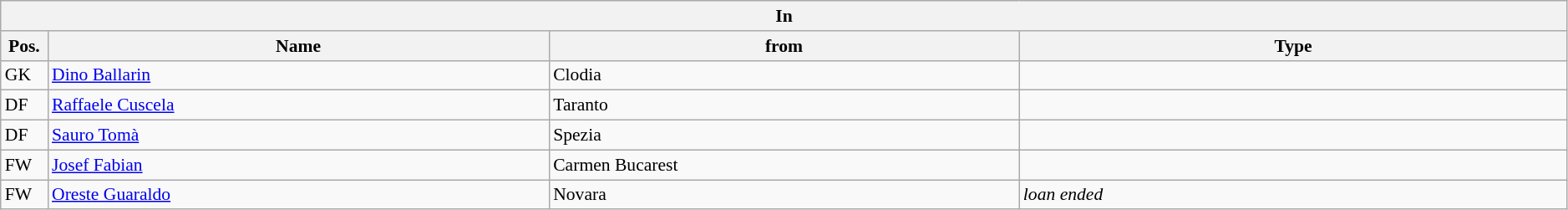<table class="wikitable" style="font-size:90%;width:99%;">
<tr>
<th colspan="4">In</th>
</tr>
<tr>
<th width=3%>Pos.</th>
<th width=32%>Name</th>
<th width=30%>from</th>
<th width=35%>Type</th>
</tr>
<tr>
<td>GK</td>
<td><a href='#'>Dino Ballarin</a></td>
<td>Clodia</td>
<td></td>
</tr>
<tr>
<td>DF</td>
<td><a href='#'>Raffaele Cuscela</a></td>
<td>Taranto</td>
<td></td>
</tr>
<tr>
<td>DF</td>
<td><a href='#'>Sauro Tomà</a></td>
<td>Spezia</td>
<td></td>
</tr>
<tr>
<td>FW</td>
<td><a href='#'>Josef Fabian</a></td>
<td>Carmen Bucarest</td>
<td></td>
</tr>
<tr>
<td>FW</td>
<td><a href='#'>Oreste Guaraldo</a></td>
<td>Novara</td>
<td><em>loan ended</em></td>
</tr>
</table>
